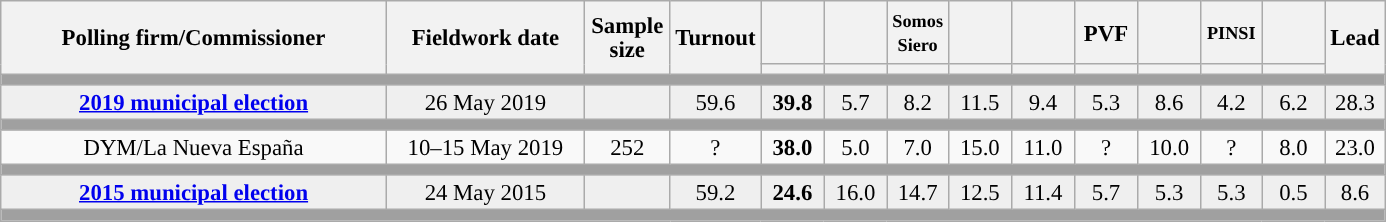<table class="wikitable collapsible collapsed" style="text-align:center; font-size:95%; line-height:16px;">
<tr style="height:42px;">
<th style="width:250px;" rowspan="2">Polling firm/Commissioner</th>
<th style="width:125px;" rowspan="2">Fieldwork date</th>
<th style="width:50px;" rowspan="2">Sample size</th>
<th style="width:45px;" rowspan="2">Turnout</th>
<th style="width:35px;"></th>
<th style="width:35px;"></th>
<th style="width:35px; font-size:80%;">Somos<br>Siero</th>
<th style="width:35px;"></th>
<th style="width:35px;"></th>
<th style="width:35px;">PVF</th>
<th style="width:35px;"></th>
<th style="width:35px; font-size:80%;">PINSI</th>
<th style="width:35px;"></th>
<th style="width:30px;" rowspan="2">Lead</th>
</tr>
<tr>
<th style="color:inherit;background:"></th>
<th style="color:inherit;background:"></th>
<th style="color:inherit;background:"></th>
<th style="color:inherit;background:"></th>
<th style="color:inherit;background:"></th>
<th style="color:inherit;background:"></th>
<th style="color:inherit;background:"></th>
<th style="color:inherit;background:"></th>
<th style="color:inherit;background:"></th>
</tr>
<tr>
<td colspan="14" style="background:#A0A0A0"></td>
</tr>
<tr style="background:#EFEFEF;">
<td><strong><a href='#'>2019 municipal election</a></strong></td>
<td>26 May 2019</td>
<td></td>
<td>59.6</td>
<td><strong>39.8</strong><br></td>
<td>5.7<br></td>
<td>8.2<br></td>
<td>11.5<br></td>
<td>9.4<br></td>
<td>5.3<br></td>
<td>8.6<br></td>
<td>4.2<br></td>
<td>6.2<br></td>
<td style="background:">28.3</td>
</tr>
<tr>
<td colspan="14" style="background:#A0A0A0"></td>
</tr>
<tr>
<td>DYM/La Nueva España</td>
<td>10–15 May 2019</td>
<td>252</td>
<td>?</td>
<td><strong>38.0</strong><br></td>
<td>5.0<br></td>
<td>7.0<br></td>
<td>15.0<br></td>
<td>11.0<br></td>
<td>?<br></td>
<td>10.0<br></td>
<td>?<br></td>
<td>8.0<br></td>
<td style="background:">23.0</td>
</tr>
<tr>
<td colspan="14" style="background:#A0A0A0"></td>
</tr>
<tr style="background:#EFEFEF;">
<td><strong><a href='#'>2015 municipal election</a></strong></td>
<td>24 May 2015</td>
<td></td>
<td>59.2</td>
<td><strong>24.6</strong><br></td>
<td>16.0<br></td>
<td>14.7<br></td>
<td>12.5<br></td>
<td>11.4<br></td>
<td>5.7<br></td>
<td>5.3<br></td>
<td>5.3<br></td>
<td>0.5<br></td>
<td style="background:">8.6</td>
</tr>
<tr>
<td colspan="14" style="background:#A0A0A0"></td>
</tr>
</table>
